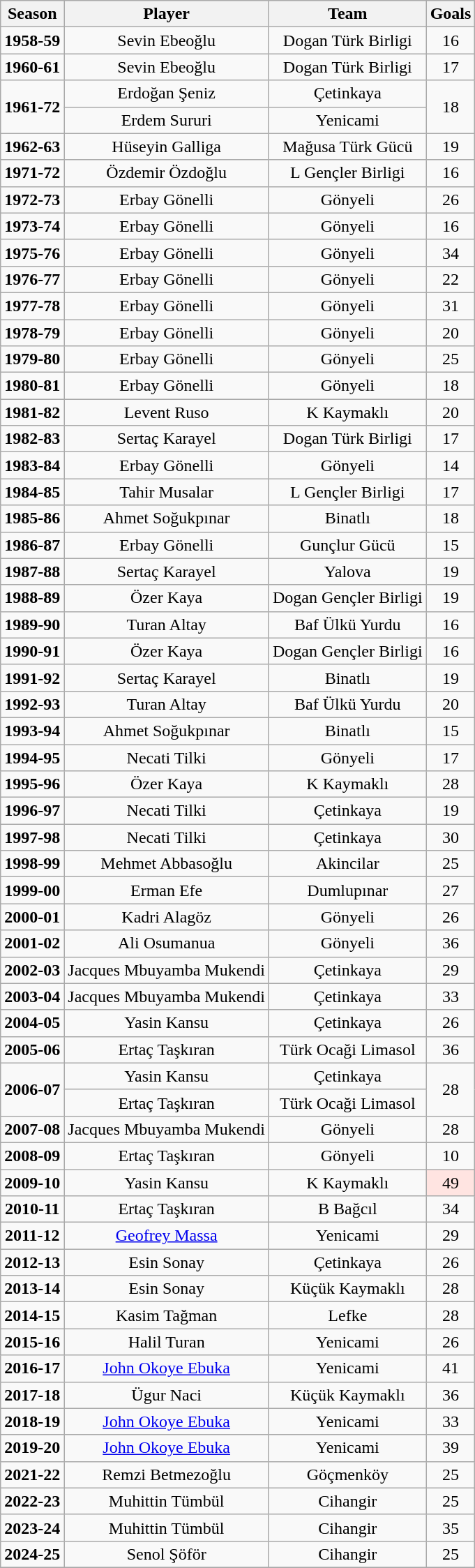<table class="wikitable" style="text-align:center;">
<tr>
<th>Season</th>
<th>Player</th>
<th>Team</th>
<th>Goals</th>
</tr>
<tr>
<td><strong>1958-59</strong></td>
<td>Sevin Ebeoğlu</td>
<td>Dogan Türk Birligi</td>
<td>16</td>
</tr>
<tr>
<td><strong>1960-61</strong></td>
<td>Sevin Ebeoğlu</td>
<td>Dogan Türk Birligi</td>
<td>17</td>
</tr>
<tr>
<td rowspan=2><strong>1961-72</strong></td>
<td>Erdoğan Şeniz</td>
<td>Çetinkaya</td>
<td rowspan=2>18</td>
</tr>
<tr>
<td>Erdem Sururi</td>
<td>Yenicami</td>
</tr>
<tr>
<td><strong>1962-63</strong></td>
<td>Hüseyin Galliga</td>
<td>Mağusa Türk Gücü</td>
<td>19</td>
</tr>
<tr>
<td><strong>1971-72</strong></td>
<td>Özdemir Özdoğlu</td>
<td>L Gençler Birligi</td>
<td>16</td>
</tr>
<tr>
<td><strong>1972-73</strong></td>
<td>Erbay Gönelli</td>
<td>Gönyeli</td>
<td>26</td>
</tr>
<tr>
<td><strong>1973-74</strong></td>
<td>Erbay Gönelli</td>
<td>Gönyeli</td>
<td>16</td>
</tr>
<tr>
<td><strong>1975-76</strong></td>
<td>Erbay Gönelli</td>
<td>Gönyeli</td>
<td>34</td>
</tr>
<tr>
<td><strong>1976-77</strong></td>
<td>Erbay Gönelli</td>
<td>Gönyeli</td>
<td>22</td>
</tr>
<tr>
<td><strong>1977-78</strong></td>
<td>Erbay Gönelli</td>
<td>Gönyeli</td>
<td>31</td>
</tr>
<tr>
<td><strong>1978-79</strong></td>
<td>Erbay Gönelli</td>
<td>Gönyeli</td>
<td>20</td>
</tr>
<tr>
<td><strong>1979-80</strong></td>
<td>Erbay Gönelli</td>
<td>Gönyeli</td>
<td>25</td>
</tr>
<tr>
<td><strong>1980-81</strong></td>
<td>Erbay Gönelli</td>
<td>Gönyeli</td>
<td>18</td>
</tr>
<tr>
<td><strong>1981-82</strong></td>
<td>Levent Ruso</td>
<td>K Kaymaklı</td>
<td>20</td>
</tr>
<tr>
<td><strong>1982-83</strong></td>
<td>Sertaç Karayel</td>
<td>Dogan Türk Birligi</td>
<td>17</td>
</tr>
<tr>
<td><strong>1983-84</strong></td>
<td>Erbay Gönelli</td>
<td>Gönyeli</td>
<td>14</td>
</tr>
<tr>
<td><strong>1984-85</strong></td>
<td>Tahir Musalar</td>
<td>L Gençler Birligi</td>
<td>17</td>
</tr>
<tr>
<td><strong>1985-86</strong></td>
<td>Ahmet Soğukpınar</td>
<td>Binatlı</td>
<td>18</td>
</tr>
<tr>
<td><strong>1986-87</strong></td>
<td>Erbay Gönelli</td>
<td>Gunçlur Gücü</td>
<td>15</td>
</tr>
<tr>
<td><strong>1987-88</strong></td>
<td>Sertaç Karayel</td>
<td>Yalova</td>
<td>19</td>
</tr>
<tr>
<td><strong>1988-89</strong></td>
<td>Özer Kaya</td>
<td>Dogan Gençler Birligi</td>
<td>19</td>
</tr>
<tr>
<td><strong>1989-90</strong></td>
<td>Turan Altay</td>
<td>Baf Ülkü Yurdu</td>
<td>16</td>
</tr>
<tr>
<td><strong>1990-91</strong></td>
<td>Özer Kaya</td>
<td>Dogan Gençler Birligi</td>
<td>16</td>
</tr>
<tr>
<td><strong>1991-92</strong></td>
<td>Sertaç Karayel</td>
<td>Binatlı</td>
<td>19</td>
</tr>
<tr>
<td><strong>1992-93</strong></td>
<td>Turan Altay</td>
<td>Baf Ülkü Yurdu</td>
<td>20</td>
</tr>
<tr>
<td><strong>1993-94</strong></td>
<td>Ahmet Soğukpınar</td>
<td>Binatlı</td>
<td>15</td>
</tr>
<tr>
<td><strong>1994-95</strong></td>
<td>Necati Tilki</td>
<td>Gönyeli</td>
<td>17</td>
</tr>
<tr>
<td><strong>1995-96</strong></td>
<td>Özer Kaya</td>
<td>K Kaymaklı</td>
<td>28</td>
</tr>
<tr>
<td><strong>1996-97</strong></td>
<td>Necati Tilki</td>
<td>Çetinkaya</td>
<td>19</td>
</tr>
<tr>
<td><strong>1997-98</strong></td>
<td>Necati Tilki</td>
<td>Çetinkaya</td>
<td>30</td>
</tr>
<tr>
<td><strong>1998-99</strong></td>
<td>Mehmet Abbasoğlu</td>
<td>Akincilar</td>
<td>25</td>
</tr>
<tr>
<td><strong>1999-00</strong></td>
<td>Erman Efe</td>
<td>Dumlupınar</td>
<td>27</td>
</tr>
<tr>
<td><strong>2000-01</strong></td>
<td>Kadri Alagöz</td>
<td>Gönyeli</td>
<td>26</td>
</tr>
<tr>
<td><strong>2001-02</strong></td>
<td>Ali Osumanua</td>
<td>Gönyeli</td>
<td>36</td>
</tr>
<tr>
<td><strong>2002-03</strong></td>
<td> Jacques Mbuyamba Mukendi</td>
<td>Çetinkaya</td>
<td>29</td>
</tr>
<tr>
<td><strong>2003-04</strong></td>
<td> Jacques Mbuyamba Mukendi</td>
<td>Çetinkaya</td>
<td>33</td>
</tr>
<tr>
<td><strong>2004-05</strong></td>
<td>Yasin Kansu</td>
<td>Çetinkaya</td>
<td>26</td>
</tr>
<tr>
<td><strong>2005-06</strong></td>
<td>Ertaç Taşkıran</td>
<td>Türk Ocaği Limasol</td>
<td>36</td>
</tr>
<tr>
<td rowspan=2><strong>2006-07</strong></td>
<td>Yasin Kansu</td>
<td>Çetinkaya</td>
<td rowspan=2>28</td>
</tr>
<tr>
<td>Ertaç Taşkıran</td>
<td>Türk Ocaği Limasol</td>
</tr>
<tr>
<td><strong>2007-08</strong></td>
<td> Jacques Mbuyamba Mukendi</td>
<td>Gönyeli</td>
<td>28</td>
</tr>
<tr>
<td><strong>2008-09</strong></td>
<td>Ertaç Taşkıran</td>
<td>Gönyeli</td>
<td>10</td>
</tr>
<tr>
<td><strong>2009-10</strong></td>
<td>Yasin Kansu</td>
<td>K Kaymaklı</td>
<td bgcolor=mistyrose>49</td>
</tr>
<tr>
<td><strong>2010-11</strong></td>
<td>Ertaç Taşkıran</td>
<td>B Bağcıl</td>
<td>34</td>
</tr>
<tr>
<td><strong>2011-12</strong></td>
<td> <a href='#'>Geofrey Massa</a></td>
<td>Yenicami</td>
<td>29</td>
</tr>
<tr>
<td><strong>2012-13</strong></td>
<td>Esin Sonay</td>
<td>Çetinkaya</td>
<td>26</td>
</tr>
<tr>
<td><strong>2013-14</strong></td>
<td>Esin Sonay</td>
<td>Küçük Kaymaklı</td>
<td>28</td>
</tr>
<tr>
<td><strong>2014-15</strong></td>
<td>Kasim Tağman</td>
<td>Lefke</td>
<td>28</td>
</tr>
<tr>
<td><strong>2015-16</strong></td>
<td>Halil Turan</td>
<td>Yenicami</td>
<td>26</td>
</tr>
<tr>
<td><strong>2016-17</strong></td>
<td> <a href='#'>John Okoye Ebuka</a></td>
<td>Yenicami</td>
<td>41</td>
</tr>
<tr>
<td><strong>2017-18</strong></td>
<td>Ügur Naci</td>
<td>Küçük Kaymaklı</td>
<td>36</td>
</tr>
<tr>
<td><strong>2018-19</strong></td>
<td> <a href='#'>John Okoye Ebuka</a></td>
<td>Yenicami</td>
<td>33</td>
</tr>
<tr>
<td><strong>2019-20</strong></td>
<td> <a href='#'>John Okoye Ebuka</a></td>
<td>Yenicami</td>
<td>39</td>
</tr>
<tr>
<td><strong>2021-22</strong></td>
<td> Remzi Betmezoğlu</td>
<td>Göçmenköy</td>
<td>25</td>
</tr>
<tr>
<td><strong>2022-23</strong></td>
<td> Muhittin Tümbül</td>
<td>Cihangir</td>
<td>25</td>
</tr>
<tr>
<td><strong>2023-24</strong></td>
<td> Muhittin Tümbül</td>
<td>Cihangir</td>
<td>35</td>
</tr>
<tr>
<td><strong>2024-25</strong></td>
<td> Senol Şöför</td>
<td>Cihangir</td>
<td>25</td>
</tr>
<tr>
</tr>
</table>
